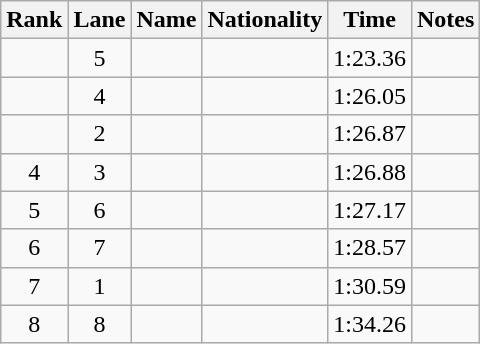<table class="wikitable sortable" style="text-align:center">
<tr>
<th>Rank</th>
<th>Lane</th>
<th>Name</th>
<th>Nationality</th>
<th>Time</th>
<th>Notes</th>
</tr>
<tr>
<td></td>
<td>5</td>
<td align=left></td>
<td align=left></td>
<td>1:23.36</td>
<td></td>
</tr>
<tr>
<td></td>
<td>4</td>
<td align=left></td>
<td align=left></td>
<td>1:26.05</td>
<td></td>
</tr>
<tr>
<td></td>
<td>2</td>
<td align=left></td>
<td align=left></td>
<td>1:26.87</td>
<td></td>
</tr>
<tr>
<td>4</td>
<td>3</td>
<td align=left></td>
<td align=left></td>
<td>1:26.88</td>
<td></td>
</tr>
<tr>
<td>5</td>
<td>6</td>
<td align=left></td>
<td align=left></td>
<td>1:27.17</td>
<td></td>
</tr>
<tr>
<td>6</td>
<td>7</td>
<td align=left></td>
<td align=left></td>
<td>1:28.57</td>
<td></td>
</tr>
<tr>
<td>7</td>
<td>1</td>
<td align=left></td>
<td align=left></td>
<td>1:30.59</td>
<td></td>
</tr>
<tr>
<td>8</td>
<td>8</td>
<td align=left></td>
<td align=left></td>
<td>1:34.26</td>
<td></td>
</tr>
</table>
